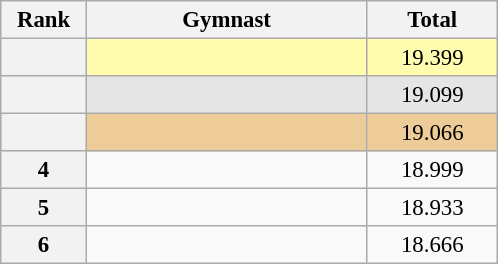<table class="wikitable sortable" style="text-align:center; font-size:95%">
<tr>
<th scope="col" style="width:50px;">Rank</th>
<th scope="col" style="width:180px;">Gymnast</th>
<th scope="col" style="width:80px;">Total</th>
</tr>
<tr style="background:#fffcaf;">
<th scope=row style="text-align:center"></th>
<td style="text-align:left;"></td>
<td>19.399</td>
</tr>
<tr style="background:#e5e5e5;">
<th scope=row style="text-align:center"></th>
<td style="text-align:left;"></td>
<td>19.099</td>
</tr>
<tr style="background:#ec9;">
<th scope=row style="text-align:center"></th>
<td style="text-align:left;"></td>
<td>19.066</td>
</tr>
<tr>
<th scope=row style="text-align:center">4</th>
<td style="text-align:left;"></td>
<td>18.999</td>
</tr>
<tr>
<th scope=row style="text-align:center">5</th>
<td style="text-align:left;"></td>
<td>18.933</td>
</tr>
<tr>
<th scope=row style="text-align:center">6</th>
<td style="text-align:left;"></td>
<td>18.666</td>
</tr>
</table>
